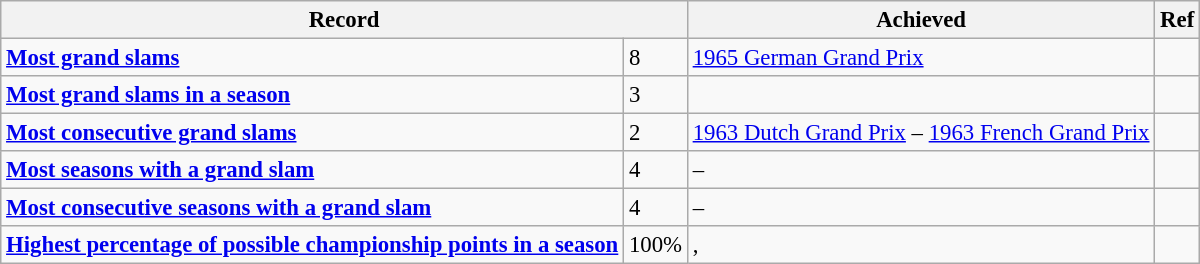<table class="wikitable" style="font-size:95%">
<tr>
<th colspan="2">Record</th>
<th>Achieved</th>
<th>Ref</th>
</tr>
<tr>
<td><strong><a href='#'>Most grand slams</a></strong></td>
<td>8</td>
<td><a href='#'>1965 German Grand Prix</a></td>
<td></td>
</tr>
<tr>
<td><strong><a href='#'>Most grand slams in a season</a></strong></td>
<td>3</td>
<td></td>
<td></td>
</tr>
<tr>
<td><strong><a href='#'>Most consecutive grand slams</a></strong></td>
<td>2</td>
<td><a href='#'>1963 Dutch Grand Prix</a> – <a href='#'>1963 French Grand Prix</a></td>
<td></td>
</tr>
<tr>
<td><strong><a href='#'>Most seasons with a grand slam</a></strong></td>
<td>4</td>
<td>–</td>
<td></td>
</tr>
<tr>
<td><strong><a href='#'>Most consecutive seasons with a grand slam</a></strong></td>
<td>4</td>
<td>–</td>
<td></td>
</tr>
<tr>
<td><strong><a href='#'>Highest percentage of possible championship points in a season</a></strong></td>
<td>100%</td>
<td>, </td>
<td></td>
</tr>
</table>
